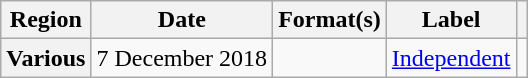<table class="wikitable plainrowheaders">
<tr>
<th scope="col">Region</th>
<th scope="col">Date</th>
<th scope="col">Format(s)</th>
<th scope="col">Label</th>
<th scope="col"></th>
</tr>
<tr>
<th scope="row">Various</th>
<td>7 December 2018</td>
<td></td>
<td><a href='#'>Independent</a></td>
<td></td>
</tr>
</table>
